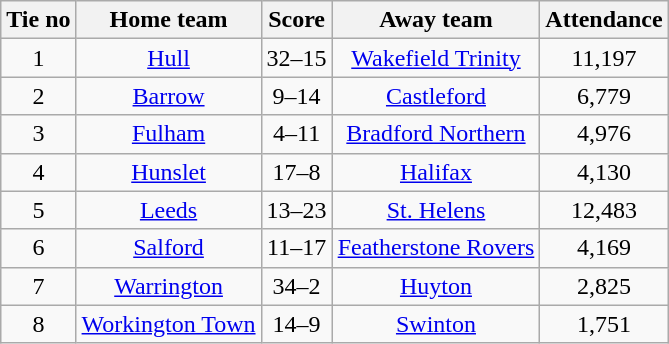<table class="wikitable" style="text-align:center">
<tr>
<th>Tie no</th>
<th>Home team</th>
<th>Score</th>
<th>Away team</th>
<th>Attendance</th>
</tr>
<tr>
<td>1</td>
<td><a href='#'>Hull</a></td>
<td>32–15</td>
<td><a href='#'>Wakefield Trinity</a></td>
<td>11,197</td>
</tr>
<tr>
<td>2</td>
<td><a href='#'>Barrow</a></td>
<td>9–14</td>
<td><a href='#'>Castleford</a></td>
<td>6,779</td>
</tr>
<tr>
<td>3</td>
<td><a href='#'>Fulham</a></td>
<td>4–11</td>
<td><a href='#'>Bradford Northern</a></td>
<td>4,976</td>
</tr>
<tr>
<td>4</td>
<td><a href='#'>Hunslet</a></td>
<td>17–8</td>
<td><a href='#'>Halifax</a></td>
<td>4,130</td>
</tr>
<tr>
<td>5</td>
<td><a href='#'>Leeds</a></td>
<td>13–23</td>
<td><a href='#'>St. Helens</a></td>
<td>12,483</td>
</tr>
<tr>
<td>6</td>
<td><a href='#'>Salford</a></td>
<td>11–17</td>
<td><a href='#'>Featherstone Rovers</a></td>
<td>4,169</td>
</tr>
<tr>
<td>7</td>
<td><a href='#'>Warrington</a></td>
<td>34–2</td>
<td><a href='#'>Huyton</a></td>
<td>2,825</td>
</tr>
<tr>
<td>8</td>
<td><a href='#'>Workington Town</a></td>
<td>14–9</td>
<td><a href='#'>Swinton</a></td>
<td>1,751</td>
</tr>
</table>
